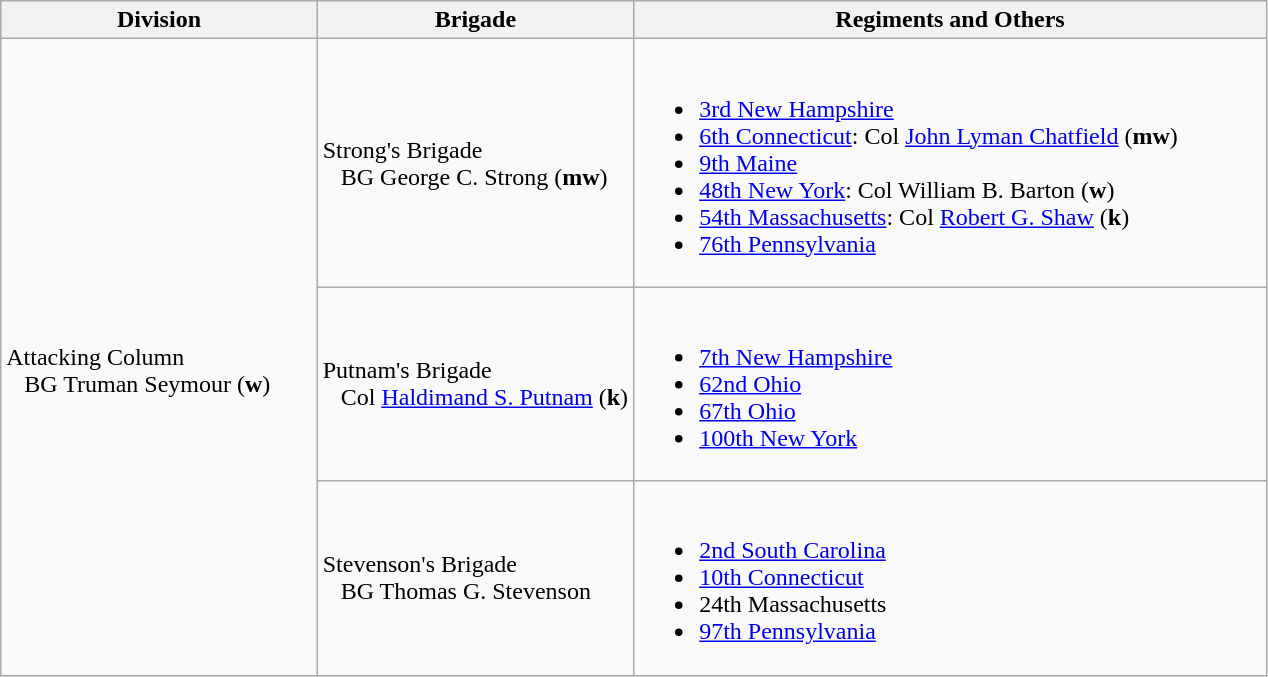<table class="wikitable">
<tr>
<th width=25%>Division</th>
<th width=25%>Brigade</th>
<th>Regiments and Others</th>
</tr>
<tr>
<td rowspan=3><br>Attacking Column
<br>  
BG Truman Seymour (<strong>w</strong>)</td>
<td>Strong's Brigade<br>  
BG George C. Strong (<strong>mw</strong>)</td>
<td><br><ul><li><a href='#'>3rd New Hampshire</a></li><li><a href='#'>6th Connecticut</a>: Col <a href='#'>John Lyman Chatfield</a> (<strong>mw</strong>)</li><li><a href='#'>9th Maine</a></li><li><a href='#'>48th New York</a>: Col William B. Barton (<strong>w</strong>)</li><li><a href='#'>54th Massachusetts</a>: Col <a href='#'>Robert G. Shaw</a> (<strong>k</strong>)</li><li><a href='#'>76th Pennsylvania</a></li></ul></td>
</tr>
<tr>
<td>Putnam's Brigade<br>  
Col <a href='#'>Haldimand S. Putnam</a> (<strong>k</strong>)</td>
<td><br><ul><li><a href='#'>7th New Hampshire</a></li><li><a href='#'>62nd Ohio</a></li><li><a href='#'>67th Ohio</a></li><li><a href='#'>100th New York</a></li></ul></td>
</tr>
<tr>
<td>Stevenson's Brigade<br>  
BG Thomas G. Stevenson</td>
<td><br><ul><li><a href='#'>2nd South Carolina</a></li><li><a href='#'>10th Connecticut</a></li><li>24th Massachusetts</li><li><a href='#'>97th Pennsylvania</a></li></ul></td>
</tr>
</table>
